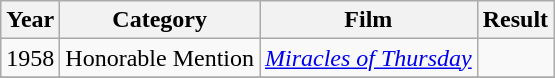<table class="wikitable sortable">
<tr>
<th>Year</th>
<th>Category</th>
<th>Film</th>
<th>Result</th>
</tr>
<tr>
<td>1958</td>
<td>Honorable Mention</td>
<td><em><a href='#'>Miracles of Thursday</a></em></td>
<td></td>
</tr>
<tr>
</tr>
</table>
